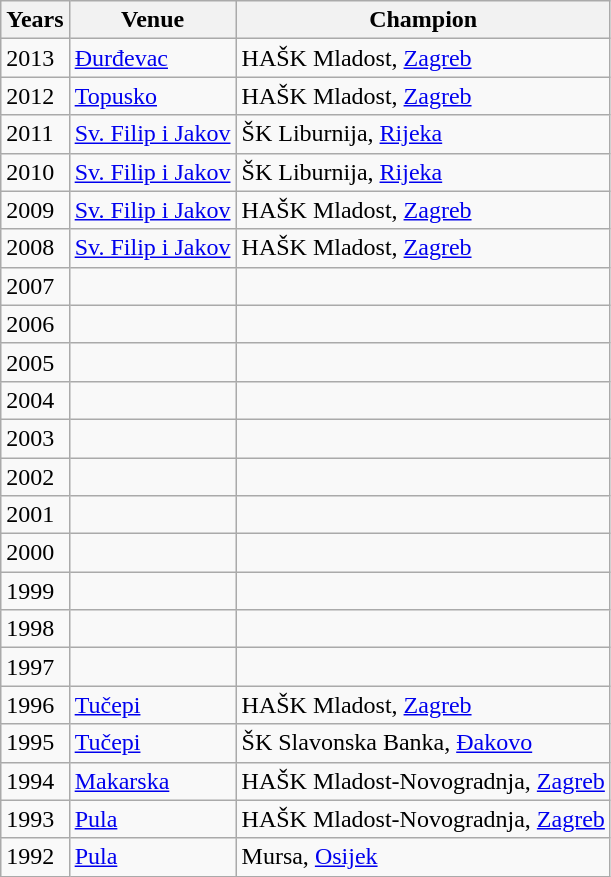<table class="wikitable">
<tr>
<th>Years</th>
<th>Venue</th>
<th>Champion</th>
</tr>
<tr>
<td>2013</td>
<td><a href='#'>Đurđevac</a></td>
<td>HAŠK Mladost, <a href='#'>Zagreb</a></td>
</tr>
<tr>
<td>2012</td>
<td><a href='#'>Topusko</a></td>
<td>HAŠK Mladost, <a href='#'>Zagreb</a></td>
</tr>
<tr>
<td>2011</td>
<td><a href='#'>Sv. Filip i Jakov</a></td>
<td>ŠK Liburnija, <a href='#'>Rijeka</a></td>
</tr>
<tr>
<td>2010</td>
<td><a href='#'>Sv. Filip i Jakov</a></td>
<td>ŠK Liburnija, <a href='#'>Rijeka</a></td>
</tr>
<tr>
<td>2009</td>
<td><a href='#'>Sv. Filip i Jakov</a></td>
<td>HAŠK Mladost, <a href='#'>Zagreb</a></td>
</tr>
<tr>
<td>2008</td>
<td><a href='#'>Sv. Filip i Jakov</a></td>
<td>HAŠK Mladost, <a href='#'>Zagreb</a></td>
</tr>
<tr>
<td>2007</td>
<td></td>
<td></td>
</tr>
<tr>
<td>2006</td>
<td></td>
<td></td>
</tr>
<tr>
<td>2005</td>
<td></td>
<td></td>
</tr>
<tr>
<td>2004</td>
<td></td>
<td></td>
</tr>
<tr>
<td>2003</td>
<td></td>
<td></td>
</tr>
<tr>
<td>2002</td>
<td></td>
<td></td>
</tr>
<tr>
<td>2001</td>
<td></td>
<td></td>
</tr>
<tr>
<td>2000</td>
<td></td>
<td></td>
</tr>
<tr>
<td>1999</td>
<td></td>
<td></td>
</tr>
<tr>
<td>1998</td>
<td></td>
<td></td>
</tr>
<tr>
<td>1997</td>
<td></td>
<td></td>
</tr>
<tr>
<td>1996</td>
<td><a href='#'>Tučepi</a></td>
<td>HAŠK Mladost, <a href='#'>Zagreb</a></td>
</tr>
<tr>
<td>1995</td>
<td><a href='#'>Tučepi</a></td>
<td>ŠK Slavonska Banka, <a href='#'>Đakovo</a></td>
</tr>
<tr>
<td>1994</td>
<td><a href='#'>Makarska</a></td>
<td>HAŠK Mladost-Novogradnja, <a href='#'>Zagreb</a></td>
</tr>
<tr>
<td>1993</td>
<td><a href='#'>Pula</a></td>
<td>HAŠK Mladost-Novogradnja, <a href='#'>Zagreb</a></td>
</tr>
<tr>
<td>1992</td>
<td><a href='#'>Pula</a></td>
<td>Mursa, <a href='#'>Osijek</a></td>
</tr>
</table>
